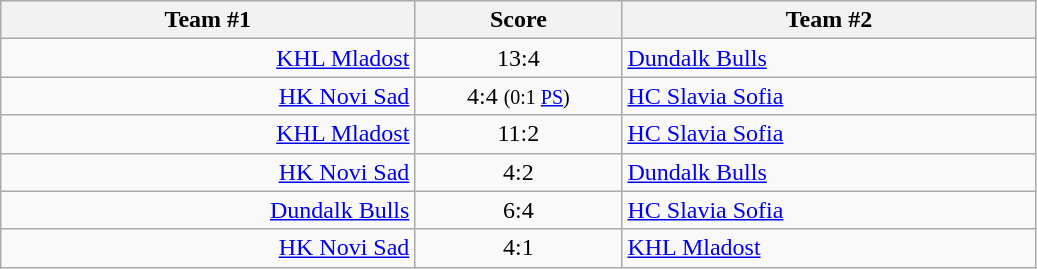<table class="wikitable" style="text-align: center;">
<tr>
<th width=22%>Team #1</th>
<th width=11%>Score</th>
<th width=22%>Team #2</th>
</tr>
<tr>
<td style="text-align: right;"><a href='#'>KHL Mladost</a> </td>
<td>13:4</td>
<td style="text-align: left;"> <a href='#'>Dundalk Bulls</a></td>
</tr>
<tr>
<td style="text-align: right;"><a href='#'>HK Novi Sad</a> </td>
<td>4:4 <small>(0:1 <a href='#'>PS</a>)</small></td>
<td style="text-align: left;"> <a href='#'>HC Slavia Sofia</a></td>
</tr>
<tr>
<td style="text-align: right;"><a href='#'>KHL Mladost</a> </td>
<td>11:2</td>
<td style="text-align: left;"> <a href='#'>HC Slavia Sofia</a></td>
</tr>
<tr>
<td style="text-align: right;"><a href='#'>HK Novi Sad</a> </td>
<td>4:2</td>
<td style="text-align: left;"> <a href='#'>Dundalk Bulls</a></td>
</tr>
<tr>
<td style="text-align: right;"><a href='#'>Dundalk Bulls</a> </td>
<td>6:4</td>
<td style="text-align: left;"> <a href='#'>HC Slavia Sofia</a></td>
</tr>
<tr>
<td style="text-align: right;"><a href='#'>HK Novi Sad</a> </td>
<td>4:1</td>
<td style="text-align: left;"> <a href='#'>KHL Mladost</a></td>
</tr>
</table>
